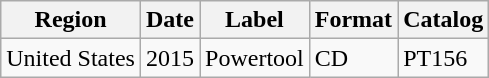<table class="wikitable">
<tr>
<th>Region</th>
<th>Date</th>
<th>Label</th>
<th>Format</th>
<th>Catalog</th>
</tr>
<tr>
<td>United States</td>
<td>2015</td>
<td>Powertool</td>
<td>CD</td>
<td>PT156</td>
</tr>
</table>
